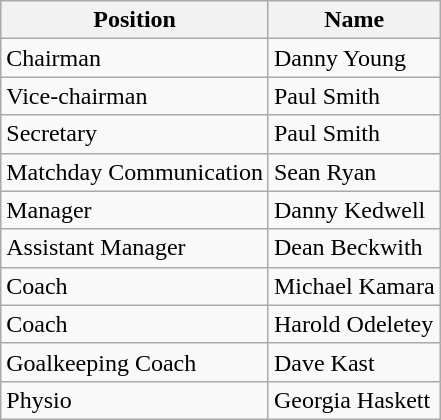<table class=wikitable>
<tr>
<th>Position</th>
<th>Name</th>
</tr>
<tr>
<td>Chairman</td>
<td>Danny Young</td>
</tr>
<tr>
<td>Vice-chairman</td>
<td>Paul Smith</td>
</tr>
<tr>
<td>Secretary</td>
<td>Paul Smith</td>
</tr>
<tr>
<td>Matchday Communication</td>
<td>Sean Ryan</td>
</tr>
<tr>
<td>Manager</td>
<td>Danny Kedwell</td>
</tr>
<tr>
<td>Assistant Manager</td>
<td>Dean Beckwith</td>
</tr>
<tr>
<td>Coach</td>
<td>Michael Kamara</td>
</tr>
<tr>
<td>Coach</td>
<td>Harold Odeletey</td>
</tr>
<tr>
<td>Goalkeeping Coach</td>
<td>Dave Kast</td>
</tr>
<tr>
<td>Physio</td>
<td>Georgia Haskett</td>
</tr>
</table>
